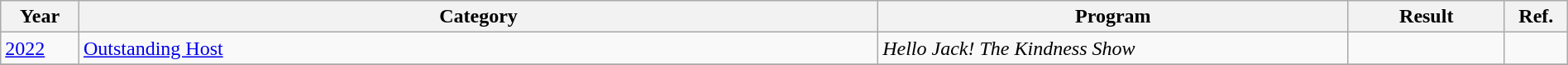<table class="wikitable plainrowheaders" width=100%>
<tr>
<th scope="col" width="5%">Year</th>
<th scope="col" width="51%">Category</th>
<th scope="col" width="30%">Program</th>
<th scope="col" width="10%">Result</th>
<th scope="col" width="4%">Ref.</th>
</tr>
<tr>
<td><a href='#'>2022</a></td>
<td><a href='#'>Outstanding Host</a></td>
<td><em>Hello Jack! The Kindness Show</em></td>
<td></td>
<td></td>
</tr>
<tr>
</tr>
</table>
